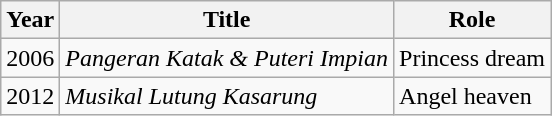<table class="wikitable">
<tr>
<th>Year</th>
<th>Title</th>
<th>Role</th>
</tr>
<tr>
<td>2006</td>
<td><em>Pangeran Katak & Puteri Impian</em></td>
<td>Princess dream</td>
</tr>
<tr>
<td>2012</td>
<td><em>Musikal Lutung Kasarung</em></td>
<td>Angel heaven</td>
</tr>
</table>
